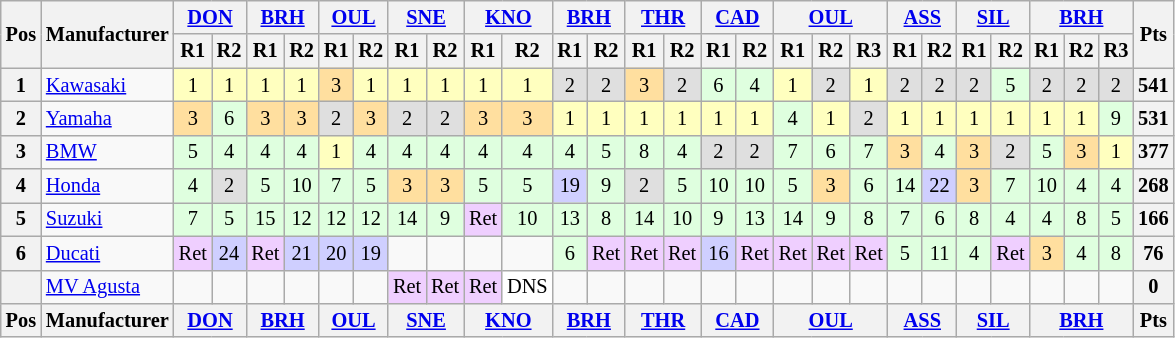<table class="wikitable" style="font-size: 85%; text-align: center;">
<tr valign="top">
<th valign="middle" rowspan=2>Pos</th>
<th valign="middle" rowspan=2>Manufacturer</th>
<th colspan=2><a href='#'>DON</a><br></th>
<th colspan=2><a href='#'>BRH</a><br></th>
<th colspan=2><a href='#'>OUL</a><br></th>
<th colspan=2><a href='#'>SNE</a><br></th>
<th colspan=2><a href='#'>KNO</a><br></th>
<th colspan=2><a href='#'>BRH</a><br></th>
<th colspan=2><a href='#'>THR</a><br></th>
<th colspan=2><a href='#'>CAD</a><br></th>
<th colspan=3><a href='#'>OUL</a><br></th>
<th colspan=2><a href='#'>ASS</a><br></th>
<th colspan=2><a href='#'>SIL</a><br></th>
<th colspan=3><a href='#'>BRH</a><br></th>
<th valign="middle" rowspan=2>Pts</th>
</tr>
<tr>
<th>R1</th>
<th>R2</th>
<th>R1</th>
<th>R2</th>
<th>R1</th>
<th>R2</th>
<th>R1</th>
<th>R2</th>
<th>R1</th>
<th>R2</th>
<th>R1</th>
<th>R2</th>
<th>R1</th>
<th>R2</th>
<th>R1</th>
<th>R2</th>
<th>R1</th>
<th>R2</th>
<th>R3</th>
<th>R1</th>
<th>R2</th>
<th>R1</th>
<th>R2</th>
<th>R1</th>
<th>R2</th>
<th>R3</th>
</tr>
<tr>
<th>1</th>
<td align="left"> <a href='#'>Kawasaki</a></td>
<td style="background:#ffffbf;">1</td>
<td style="background:#ffffbf;">1</td>
<td style="background:#ffffbf;">1</td>
<td style="background:#ffffbf;">1</td>
<td style="background:#ffdf9f;">3</td>
<td style="background:#ffffbf;">1</td>
<td style="background:#ffffbf;">1</td>
<td style="background:#ffffbf;">1</td>
<td style="background:#ffffbf;">1</td>
<td style="background:#ffffbf;">1</td>
<td style="background:#dfdfdf;">2</td>
<td style="background:#dfdfdf;">2</td>
<td style="background:#ffdf9f;">3</td>
<td style="background:#dfdfdf;">2</td>
<td style="background:#dfffdf;">6</td>
<td style="background:#dfffdf;">4</td>
<td style="background:#ffffbf;">1</td>
<td style="background:#dfdfdf;">2</td>
<td style="background:#ffffbf;">1</td>
<td style="background:#dfdfdf;">2</td>
<td style="background:#dfdfdf;">2</td>
<td style="background:#dfdfdf;">2</td>
<td style="background:#dfffdf;">5</td>
<td style="background:#dfdfdf;">2</td>
<td style="background:#dfdfdf;">2</td>
<td style="background:#dfdfdf;">2</td>
<th>541</th>
</tr>
<tr>
<th>2</th>
<td align="left"> <a href='#'>Yamaha</a></td>
<td style="background:#ffdf9f;">3</td>
<td style="background:#dfffdf;">6</td>
<td style="background:#ffdf9f;">3</td>
<td style="background:#ffdf9f;">3</td>
<td style="background:#dfdfdf;">2</td>
<td style="background:#ffdf9f;">3</td>
<td style="background:#dfdfdf;">2</td>
<td style="background:#dfdfdf;">2</td>
<td style="background:#ffdf9f;">3</td>
<td style="background:#ffdf9f;">3</td>
<td style="background:#ffffbf;">1</td>
<td style="background:#ffffbf;">1</td>
<td style="background:#ffffbf;">1</td>
<td style="background:#ffffbf;">1</td>
<td style="background:#ffffbf;">1</td>
<td style="background:#ffffbf;">1</td>
<td style="background:#dfffdf;">4</td>
<td style="background:#ffffbf;">1</td>
<td style="background:#dfdfdf;">2</td>
<td style="background:#ffffbf;">1</td>
<td style="background:#ffffbf;">1</td>
<td style="background:#ffffbf;">1</td>
<td style="background:#ffffbf;">1</td>
<td style="background:#ffffbf;">1</td>
<td style="background:#ffffbf;">1</td>
<td style="background:#dfffdf;">9</td>
<th>531</th>
</tr>
<tr>
<th>3</th>
<td align="left"> <a href='#'>BMW</a></td>
<td style="background:#dfffdf;">5</td>
<td style="background:#dfffdf;">4</td>
<td style="background:#dfffdf;">4</td>
<td style="background:#dfffdf;">4</td>
<td style="background:#ffffbf;">1</td>
<td style="background:#dfffdf;">4</td>
<td style="background:#dfffdf;">4</td>
<td style="background:#dfffdf;">4</td>
<td style="background:#dfffdf;">4</td>
<td style="background:#dfffdf;">4</td>
<td style="background:#dfffdf;">4</td>
<td style="background:#dfffdf;">5</td>
<td style="background:#dfffdf;">8</td>
<td style="background:#dfffdf;">4</td>
<td style="background:#dfdfdf;">2</td>
<td style="background:#dfdfdf;">2</td>
<td style="background:#dfffdf;">7</td>
<td style="background:#dfffdf;">6</td>
<td style="background:#dfffdf;">7</td>
<td style="background:#ffdf9f;">3</td>
<td style="background:#dfffdf;">4</td>
<td style="background:#ffdf9f;">3</td>
<td style="background:#dfdfdf;">2</td>
<td style="background:#dfffdf;">5</td>
<td style="background:#ffdf9f;">3</td>
<td style="background:#ffffbf;">1</td>
<th>377</th>
</tr>
<tr>
<th>4</th>
<td align="left"> <a href='#'>Honda</a></td>
<td style="background:#dfffdf;">4</td>
<td style="background:#dfdfdf;">2</td>
<td style="background:#dfffdf;">5</td>
<td style="background:#dfffdf;">10</td>
<td style="background:#dfffdf;">7</td>
<td style="background:#dfffdf;">5</td>
<td style="background:#ffdf9f;">3</td>
<td style="background:#ffdf9f;">3</td>
<td style="background:#dfffdf;">5</td>
<td style="background:#dfffdf;">5</td>
<td style="background:#cfcfff;">19</td>
<td style="background:#dfffdf;">9</td>
<td style="background:#dfdfdf;">2</td>
<td style="background:#dfffdf;">5</td>
<td style="background:#dfffdf;">10</td>
<td style="background:#dfffdf;">10</td>
<td style="background:#dfffdf;">5</td>
<td style="background:#ffdf9f;">3</td>
<td style="background:#dfffdf;">6</td>
<td style="background:#dfffdf;">14</td>
<td style="background:#cfcfff;">22</td>
<td style="background:#ffdf9f;">3</td>
<td style="background:#dfffdf;">7</td>
<td style="background:#dfffdf;">10</td>
<td style="background:#dfffdf;">4</td>
<td style="background:#dfffdf;">4</td>
<th>268</th>
</tr>
<tr>
<th>5</th>
<td align="left"> <a href='#'>Suzuki</a></td>
<td style="background:#dfffdf;">7</td>
<td style="background:#dfffdf;">5</td>
<td style="background:#dfffdf;">15</td>
<td style="background:#dfffdf;">12</td>
<td style="background:#dfffdf;">12</td>
<td style="background:#dfffdf;">12</td>
<td style="background:#dfffdf;">14</td>
<td style="background:#dfffdf;">9</td>
<td style="background:#efcfff;">Ret</td>
<td style="background:#dfffdf;">10</td>
<td style="background:#dfffdf;">13</td>
<td style="background:#dfffdf;">8</td>
<td style="background:#dfffdf;">14</td>
<td style="background:#dfffdf;">10</td>
<td style="background:#dfffdf;">9</td>
<td style="background:#dfffdf;">13</td>
<td style="background:#dfffdf;">14</td>
<td style="background:#dfffdf;">9</td>
<td style="background:#dfffdf;">8</td>
<td style="background:#dfffdf;">7</td>
<td style="background:#dfffdf;">6</td>
<td style="background:#dfffdf;">8</td>
<td style="background:#dfffdf;">4</td>
<td style="background:#dfffdf;">4</td>
<td style="background:#dfffdf;">8</td>
<td style="background:#dfffdf;">5</td>
<th>166</th>
</tr>
<tr>
<th>6</th>
<td align="left"> <a href='#'>Ducati</a></td>
<td style="background:#efcfff;">Ret</td>
<td style="background:#cfcfff;">24</td>
<td style="background:#efcfff;">Ret</td>
<td style="background:#cfcfff;">21</td>
<td style="background:#cfcfff;">20</td>
<td style="background:#cfcfff;">19</td>
<td></td>
<td></td>
<td></td>
<td></td>
<td style="background:#dfffdf;">6</td>
<td style="background:#efcfff;">Ret</td>
<td style="background:#efcfff;">Ret</td>
<td style="background:#efcfff;">Ret</td>
<td style="background:#cfcfff;">16</td>
<td style="background:#efcfff;">Ret</td>
<td style="background:#efcfff;">Ret</td>
<td style="background:#efcfff;">Ret</td>
<td style="background:#efcfff;">Ret</td>
<td style="background:#dfffdf;">5</td>
<td style="background:#dfffdf;">11</td>
<td style="background:#dfffdf;">4</td>
<td style="background:#efcfff;">Ret</td>
<td style="background:#ffdf9f;">3</td>
<td style="background:#dfffdf;">4</td>
<td style="background:#dfffdf;">8</td>
<th>76</th>
</tr>
<tr>
<th></th>
<td align="left"> <a href='#'>MV Agusta</a></td>
<td></td>
<td></td>
<td></td>
<td></td>
<td></td>
<td></td>
<td style="background:#efcfff;">Ret</td>
<td style="background:#efcfff;">Ret</td>
<td style="background:#efcfff;">Ret</td>
<td style="background:#ffffff;">DNS</td>
<td></td>
<td></td>
<td></td>
<td></td>
<td></td>
<td></td>
<td></td>
<td></td>
<td></td>
<td></td>
<td></td>
<td></td>
<td></td>
<td></td>
<td></td>
<td></td>
<th>0</th>
</tr>
<tr valign="top">
<th valign="middle">Pos</th>
<th valign="middle">Manufacturer</th>
<th colspan=2><a href='#'>DON</a><br></th>
<th colspan=2><a href='#'>BRH</a><br></th>
<th colspan=2><a href='#'>OUL</a><br></th>
<th colspan=2><a href='#'>SNE</a><br></th>
<th colspan=2><a href='#'>KNO</a><br></th>
<th colspan=2><a href='#'>BRH</a><br></th>
<th colspan=2><a href='#'>THR</a><br></th>
<th colspan=2><a href='#'>CAD</a><br></th>
<th colspan=3><a href='#'>OUL</a><br></th>
<th colspan=2><a href='#'>ASS</a><br></th>
<th colspan=2><a href='#'>SIL</a><br></th>
<th colspan=3><a href='#'>BRH</a><br></th>
<th valign="middle">Pts</th>
</tr>
</table>
